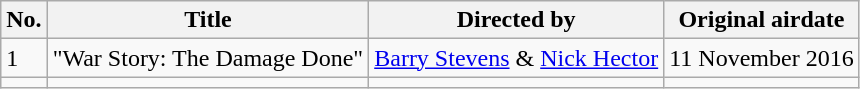<table class="wikitable">
<tr>
<th>No.</th>
<th>Title</th>
<th>Directed by</th>
<th>Original airdate</th>
</tr>
<tr>
<td>1</td>
<td>"War Story: The Damage Done"</td>
<td><a href='#'>Barry Stevens</a> & <a href='#'>Nick Hector</a></td>
<td>11 November 2016</td>
</tr>
<tr>
<td></td>
<td></td>
<td></td>
<td></td>
</tr>
</table>
